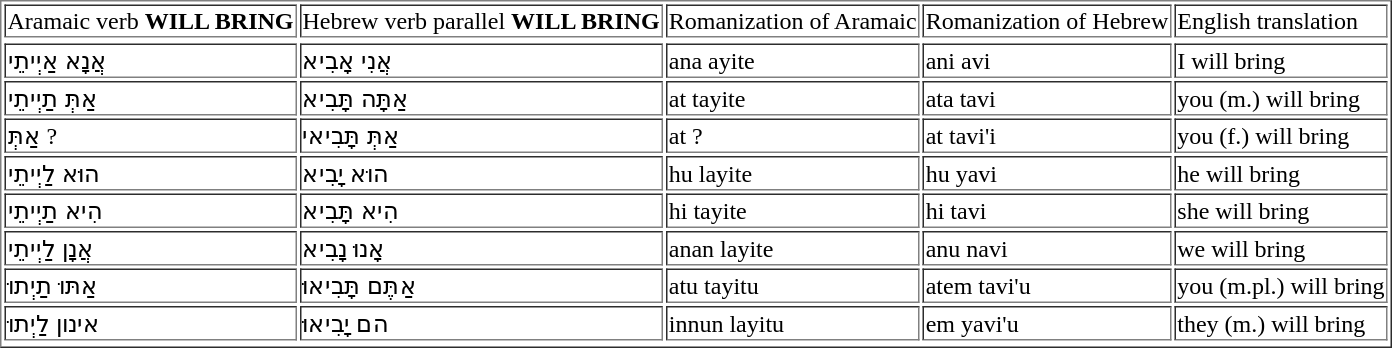<table border=1>
<tr>
<td>Aramaic verb  <strong> WILL BRING </strong></td>
<td>Hebrew verb parallel  <strong> WILL BRING</strong></td>
<td>Romanization of Aramaic</td>
<td>Romanization of Hebrew</td>
<td>English translation</td>
</tr>
<tr>
</tr>
<tr>
<td>אֲנָא אַיְיתֵי</td>
<td>אֲנִי אָבִיא</td>
<td>ana ayite</td>
<td>ani avi</td>
<td>I will bring</td>
</tr>
<tr>
<td>אַתְּ  תַיְיתֵי</td>
<td>אַתָּה תָּבִיא</td>
<td>at tayite</td>
<td>ata tavi</td>
<td>you (m.) will bring</td>
</tr>
<tr>
<td>אַתְּ  ?</td>
<td>אַתְּ תָּבִיאי</td>
<td>at ?</td>
<td>at tavi'i</td>
<td>you (f.) will bring</td>
</tr>
<tr>
<td>הוּא  לַיְיתֵי</td>
<td>הוּא יָבִיא</td>
<td>hu layite</td>
<td>hu yavi</td>
<td>he will bring</td>
</tr>
<tr>
<td>הִיא תַיְיתֵי</td>
<td>הִיא תָּבִיא</td>
<td>hi tayite</td>
<td>hi tavi</td>
<td>she will bring</td>
</tr>
<tr>
<td>אֲנָן לַיְיתֵי</td>
<td>אָנוּ נָבִיא</td>
<td>anan layite</td>
<td>anu navi</td>
<td>we will bring</td>
</tr>
<tr>
<td>אַתּוּ תַיְתוּ</td>
<td>אַתֶּם תָּבִיאוּ</td>
<td>atu tayitu</td>
<td>atem tavi'u</td>
<td>you (m.pl.) will bring</td>
</tr>
<tr>
<td>אינון  לַיְתוּ</td>
<td>הם יָבִיאוּ</td>
<td>innun layitu</td>
<td>em yavi'u</td>
<td>they (m.) will bring</td>
</tr>
<tr>
</tr>
</table>
